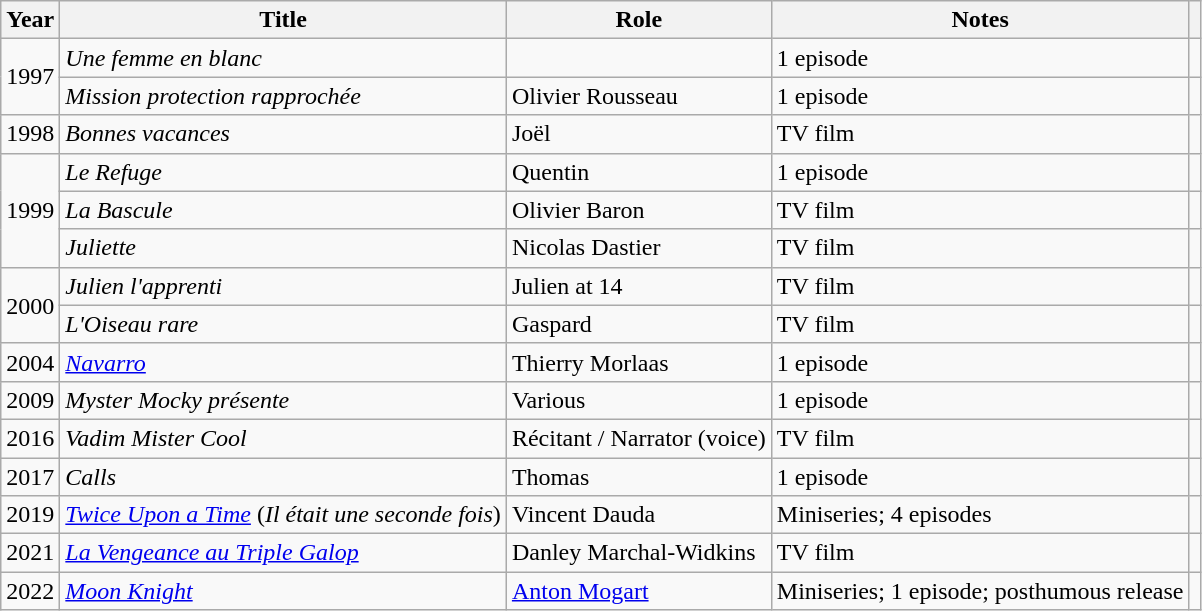<table class="wikitable sortable">
<tr>
<th>Year</th>
<th>Title</th>
<th>Role</th>
<th class="unsortable">Notes</th>
<th class="unsortable"></th>
</tr>
<tr>
<td rowspan=2>1997</td>
<td><em>Une femme en blanc</em></td>
<td></td>
<td>1 episode</td>
<td></td>
</tr>
<tr>
<td><em>Mission protection rapprochée</em></td>
<td>Olivier Rousseau</td>
<td>1 episode</td>
<td></td>
</tr>
<tr>
<td>1998</td>
<td><em>Bonnes vacances</em></td>
<td>Joël</td>
<td>TV film</td>
<td></td>
</tr>
<tr>
<td rowspan=3>1999</td>
<td><em>Le Refuge</em></td>
<td>Quentin</td>
<td>1 episode</td>
<td></td>
</tr>
<tr>
<td><em>La Bascule</em></td>
<td>Olivier Baron</td>
<td>TV film</td>
<td></td>
</tr>
<tr>
<td><em>Juliette</em></td>
<td>Nicolas Dastier</td>
<td>TV film</td>
<td></td>
</tr>
<tr>
<td rowspan=2>2000</td>
<td><em>Julien l'apprenti</em></td>
<td>Julien at 14</td>
<td>TV film</td>
<td></td>
</tr>
<tr>
<td><em>L'Oiseau rare</em></td>
<td>Gaspard</td>
<td>TV film</td>
<td></td>
</tr>
<tr>
<td>2004</td>
<td><em><a href='#'>Navarro</a></em></td>
<td>Thierry Morlaas</td>
<td>1 episode</td>
<td></td>
</tr>
<tr>
<td>2009</td>
<td><em>Myster Mocky présente</em></td>
<td>Various</td>
<td>1 episode</td>
<td></td>
</tr>
<tr>
<td>2016</td>
<td><em>Vadim Mister Cool</em></td>
<td>Récitant / Narrator (voice)</td>
<td>TV film</td>
<td></td>
</tr>
<tr>
<td>2017</td>
<td><em>Calls</em></td>
<td>Thomas</td>
<td>1 episode</td>
<td></td>
</tr>
<tr>
<td>2019</td>
<td><em><a href='#'>Twice Upon a Time</a></em> (<em>Il était une seconde fois</em>)</td>
<td>Vincent Dauda</td>
<td>Miniseries; 4 episodes</td>
<td></td>
</tr>
<tr>
<td>2021</td>
<td><em><a href='#'>La Vengeance au Triple Galop</a></em></td>
<td>Danley Marchal-Widkins</td>
<td>TV film</td>
<td></td>
</tr>
<tr>
<td>2022</td>
<td><em><a href='#'>Moon Knight</a></em></td>
<td><a href='#'>Anton Mogart</a></td>
<td>Miniseries; 1 episode; posthumous release</td>
<td></td>
</tr>
</table>
